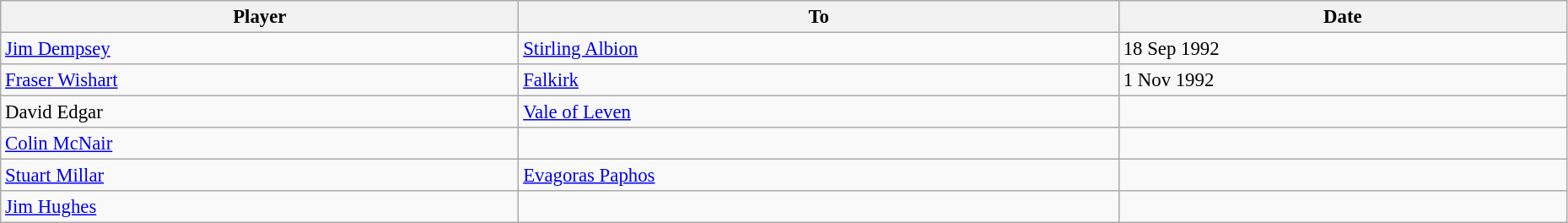<table class="wikitable" style="text-align:center; font-size:95%;width:98%; text-align:left">
<tr>
<th>Player</th>
<th>To</th>
<th>Date</th>
</tr>
<tr>
<td> <a href='#'>Jim Dempsey</a></td>
<td> <a href='#'>Stirling Albion</a></td>
<td>18 Sep 1992</td>
</tr>
<tr>
<td> <a href='#'>Fraser Wishart</a></td>
<td> <a href='#'>Falkirk</a></td>
<td>1 Nov 1992</td>
</tr>
<tr>
<td> David Edgar</td>
<td> <a href='#'>Vale of Leven</a></td>
<td></td>
</tr>
<tr>
<td> <a href='#'>Colin McNair</a></td>
<td></td>
<td></td>
</tr>
<tr>
<td> <a href='#'>Stuart Millar</a></td>
<td> <a href='#'>Evagoras Paphos</a></td>
<td></td>
</tr>
<tr>
<td> <a href='#'>Jim Hughes</a></td>
<td></td>
<td></td>
</tr>
</table>
